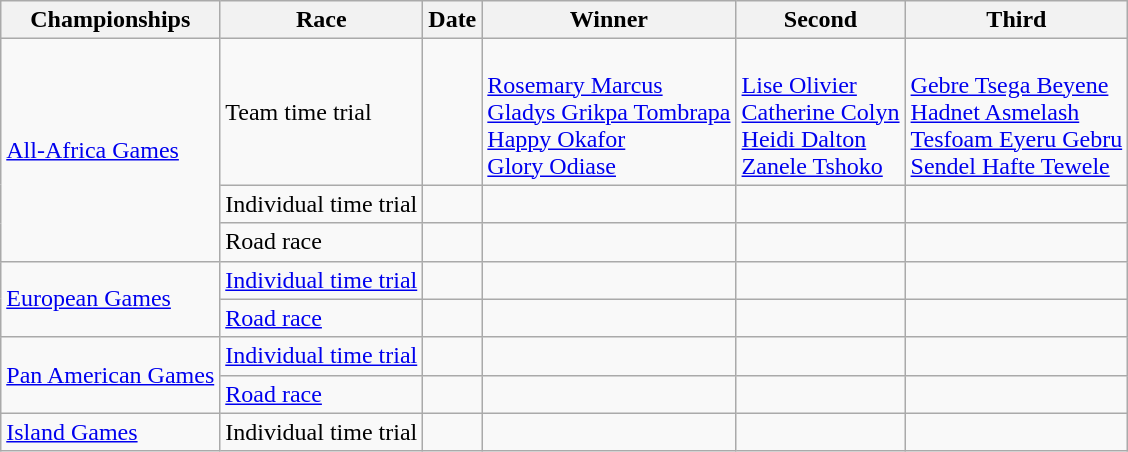<table class="wikitable sortable">
<tr>
<th>Championships</th>
<th>Race</th>
<th>Date</th>
<th>Winner</th>
<th>Second</th>
<th>Third</th>
</tr>
<tr>
<td rowspan="3"><a href='#'>All-Africa Games</a></td>
<td>Team time trial</td>
<td></td>
<td><br><a href='#'>Rosemary Marcus</a><br><a href='#'>Gladys Grikpa Tombrapa</a><br><a href='#'>Happy Okafor</a><br><a href='#'>Glory Odiase</a></td>
<td><br><a href='#'>Lise Olivier</a><br><a href='#'>Catherine Colyn</a><br><a href='#'>Heidi Dalton</a><br><a href='#'>Zanele Tshoko</a></td>
<td><br><a href='#'>Gebre Tsega Beyene</a><br><a href='#'>Hadnet Asmelash</a><br><a href='#'>Tesfoam Eyeru Gebru</a><br><a href='#'>Sendel Hafte Tewele</a></td>
</tr>
<tr>
<td>Individual time trial</td>
<td></td>
<td></td>
<td></td>
<td></td>
</tr>
<tr>
<td>Road race</td>
<td></td>
<td></td>
<td></td>
<td></td>
</tr>
<tr>
<td rowspan="2"><a href='#'>European Games</a></td>
<td><a href='#'>Individual time trial</a></td>
<td></td>
<td></td>
<td></td>
<td></td>
</tr>
<tr>
<td><a href='#'>Road race</a></td>
<td></td>
<td></td>
<td></td>
<td></td>
</tr>
<tr>
<td rowspan="2"><a href='#'>Pan American Games</a></td>
<td><a href='#'>Individual time trial</a></td>
<td></td>
<td></td>
<td></td>
<td></td>
</tr>
<tr>
<td><a href='#'>Road race</a></td>
<td></td>
<td></td>
<td></td>
<td></td>
</tr>
<tr>
<td rowspan="2"><a href='#'>Island Games</a></td>
<td>Individual time trial</td>
<td></td>
<td></td>
<td></td>
<td></td>
</tr>
</table>
